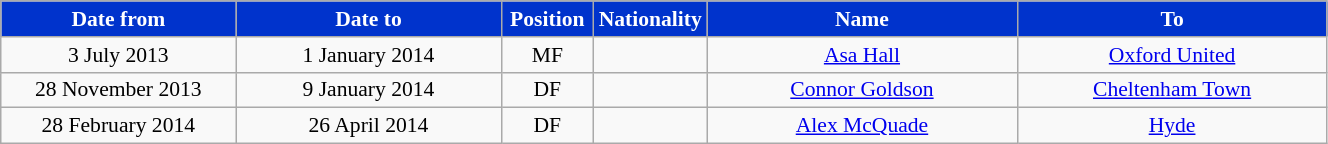<table class="wikitable"  style="text-align:center; font-size:90%; ">
<tr>
<th style="background:#03c; color:white; width:150px;">Date from</th>
<th style="background:#03c; color:white; width:170px;">Date to</th>
<th style="background:#03c; color:white; width:55px;">Position</th>
<th style="background:#03c; color:white; width:55px;">Nationality</th>
<th style="background:#03c; color:white; width:200px;">Name</th>
<th style="background:#03c; color:white; width:200px;">To</th>
</tr>
<tr>
<td>3 July 2013</td>
<td>1 January 2014</td>
<td>MF</td>
<td></td>
<td><a href='#'>Asa Hall</a></td>
<td><a href='#'>Oxford United</a></td>
</tr>
<tr>
<td>28 November 2013</td>
<td>9 January 2014</td>
<td>DF</td>
<td></td>
<td><a href='#'>Connor Goldson</a></td>
<td><a href='#'>Cheltenham Town</a></td>
</tr>
<tr>
<td>28 February 2014</td>
<td>26 April 2014</td>
<td>DF</td>
<td></td>
<td><a href='#'>Alex McQuade</a></td>
<td><a href='#'>Hyde</a></td>
</tr>
</table>
